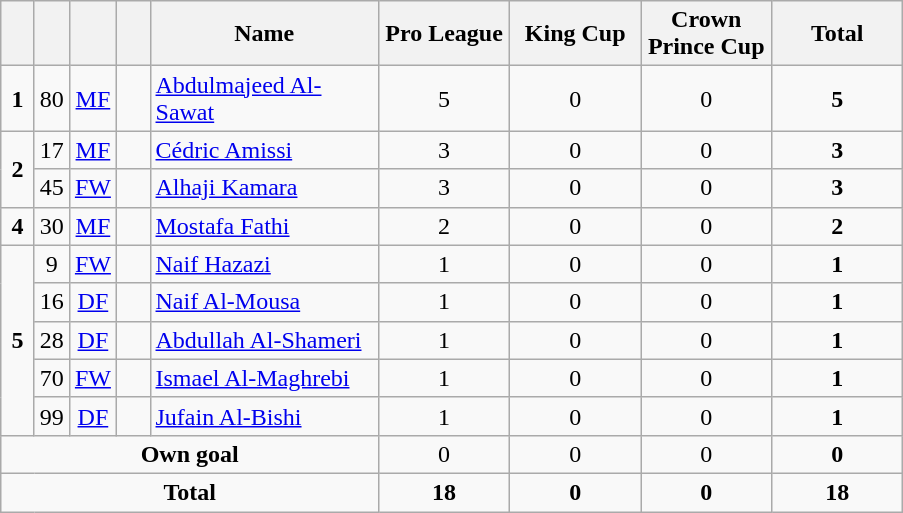<table class="wikitable" style="text-align:center">
<tr>
<th width=15></th>
<th width=15></th>
<th width=15></th>
<th width=15></th>
<th width=145>Name</th>
<th width=80>Pro League</th>
<th width=80>King Cup</th>
<th width=80>Crown Prince Cup</th>
<th width=80>Total</th>
</tr>
<tr>
<td><strong>1</strong></td>
<td>80</td>
<td><a href='#'>MF</a></td>
<td></td>
<td align=left><a href='#'>Abdulmajeed Al-Sawat</a></td>
<td>5</td>
<td>0</td>
<td>0</td>
<td><strong>5</strong></td>
</tr>
<tr>
<td rowspan=2><strong>2</strong></td>
<td>17</td>
<td><a href='#'>MF</a></td>
<td></td>
<td align=left><a href='#'>Cédric Amissi</a></td>
<td>3</td>
<td>0</td>
<td>0</td>
<td><strong>3</strong></td>
</tr>
<tr>
<td>45</td>
<td><a href='#'>FW</a></td>
<td></td>
<td align=left><a href='#'>Alhaji Kamara</a></td>
<td>3</td>
<td>0</td>
<td>0</td>
<td><strong>3</strong></td>
</tr>
<tr>
<td><strong>4</strong></td>
<td>30</td>
<td><a href='#'>MF</a></td>
<td></td>
<td align=left><a href='#'>Mostafa Fathi</a></td>
<td>2</td>
<td>0</td>
<td>0</td>
<td><strong>2</strong></td>
</tr>
<tr>
<td rowspan=5><strong>5</strong></td>
<td>9</td>
<td><a href='#'>FW</a></td>
<td></td>
<td align=left><a href='#'>Naif Hazazi</a></td>
<td>1</td>
<td>0</td>
<td>0</td>
<td><strong>1</strong></td>
</tr>
<tr>
<td>16</td>
<td><a href='#'>DF</a></td>
<td></td>
<td align=left><a href='#'>Naif Al-Mousa</a></td>
<td>1</td>
<td>0</td>
<td>0</td>
<td><strong>1</strong></td>
</tr>
<tr>
<td>28</td>
<td><a href='#'>DF</a></td>
<td></td>
<td align=left><a href='#'>Abdullah Al-Shameri</a></td>
<td>1</td>
<td>0</td>
<td>0</td>
<td><strong>1</strong></td>
</tr>
<tr>
<td>70</td>
<td><a href='#'>FW</a></td>
<td></td>
<td align=left><a href='#'>Ismael Al-Maghrebi</a></td>
<td>1</td>
<td>0</td>
<td>0</td>
<td><strong>1</strong></td>
</tr>
<tr>
<td>99</td>
<td><a href='#'>DF</a></td>
<td></td>
<td align=left><a href='#'>Jufain Al-Bishi</a></td>
<td>1</td>
<td>0</td>
<td>0</td>
<td><strong>1</strong></td>
</tr>
<tr>
<td colspan=5><strong>Own goal</strong></td>
<td>0</td>
<td>0</td>
<td>0</td>
<td><strong>0</strong></td>
</tr>
<tr>
<td colspan=5><strong>Total</strong></td>
<td><strong>18</strong></td>
<td><strong>0</strong></td>
<td><strong>0</strong></td>
<td><strong>18</strong></td>
</tr>
</table>
